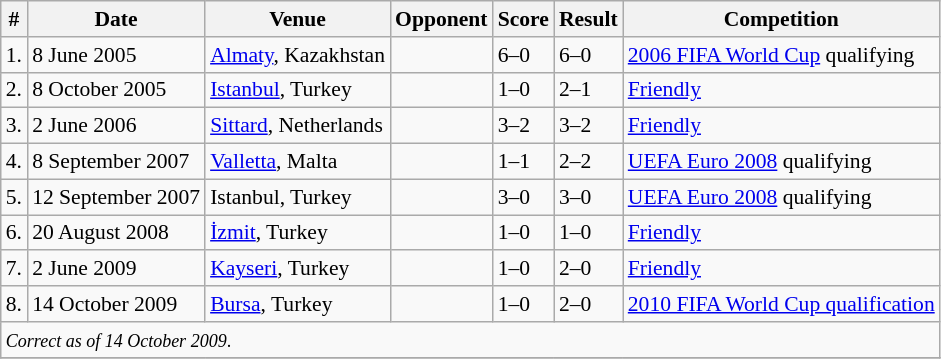<table class="wikitable" style="font-size:90%">
<tr>
<th>#</th>
<th>Date</th>
<th>Venue</th>
<th>Opponent</th>
<th>Score</th>
<th>Result</th>
<th>Competition</th>
</tr>
<tr>
<td>1.</td>
<td>8 June 2005</td>
<td><a href='#'>Almaty</a>, Kazakhstan</td>
<td></td>
<td>6–0</td>
<td>6–0</td>
<td><a href='#'>2006 FIFA World Cup</a> qualifying</td>
</tr>
<tr>
<td>2.</td>
<td>8 October 2005</td>
<td><a href='#'>Istanbul</a>, Turkey</td>
<td></td>
<td>1–0</td>
<td>2–1</td>
<td><a href='#'>Friendly</a></td>
</tr>
<tr>
<td>3.</td>
<td>2 June 2006</td>
<td><a href='#'>Sittard</a>, Netherlands</td>
<td></td>
<td>3–2</td>
<td>3–2</td>
<td><a href='#'>Friendly</a></td>
</tr>
<tr>
<td>4.</td>
<td>8 September 2007</td>
<td><a href='#'>Valletta</a>, Malta</td>
<td></td>
<td>1–1</td>
<td>2–2</td>
<td><a href='#'>UEFA Euro 2008</a> qualifying</td>
</tr>
<tr>
<td>5.</td>
<td>12 September 2007</td>
<td>Istanbul, Turkey</td>
<td></td>
<td>3–0</td>
<td>3–0</td>
<td><a href='#'>UEFA Euro 2008</a> qualifying</td>
</tr>
<tr>
<td>6.</td>
<td>20 August 2008</td>
<td><a href='#'>İzmit</a>, Turkey</td>
<td></td>
<td>1–0</td>
<td>1–0</td>
<td><a href='#'>Friendly</a></td>
</tr>
<tr>
<td>7.</td>
<td>2 June 2009</td>
<td><a href='#'>Kayseri</a>, Turkey</td>
<td></td>
<td>1–0</td>
<td>2–0</td>
<td><a href='#'>Friendly</a></td>
</tr>
<tr>
<td>8.</td>
<td>14 October 2009</td>
<td><a href='#'>Bursa</a>, Turkey</td>
<td></td>
<td>1–0</td>
<td>2–0</td>
<td><a href='#'>2010 FIFA World Cup qualification</a></td>
</tr>
<tr>
<td colspan="12"><small><em>Correct as of 14 October 2009</em>.</small></td>
</tr>
<tr>
</tr>
</table>
